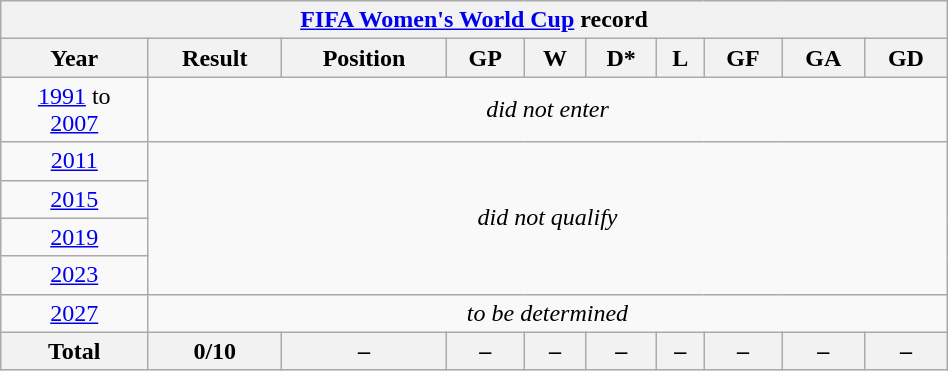<table class="wikitable" style="text-align: center; width:50%;">
<tr>
<th colspan=10><a href='#'>FIFA Women's World Cup</a> record</th>
</tr>
<tr>
<th>Year</th>
<th>Result</th>
<th>Position</th>
<th>GP</th>
<th>W</th>
<th>D*</th>
<th>L</th>
<th>GF</th>
<th>GA</th>
<th>GD</th>
</tr>
<tr>
<td> <a href='#'>1991</a> to <br>  <a href='#'>2007</a></td>
<td colspan=9><em>did not enter</em></td>
</tr>
<tr>
<td> <a href='#'>2011</a></td>
<td colspan=9 rowspan=4><em>did not qualify</em></td>
</tr>
<tr>
<td> <a href='#'>2015</a></td>
</tr>
<tr>
<td> <a href='#'>2019</a></td>
</tr>
<tr>
<td> <a href='#'>2023</a></td>
</tr>
<tr>
<td> <a href='#'>2027</a></td>
<td colspan=9><em>to be determined</em></td>
</tr>
<tr style="background:#f0f0f0;font-weight:bold;">
<th>Total</th>
<th>0/10</th>
<th>–</th>
<th>–</th>
<th>–</th>
<th>–</th>
<th>–</th>
<th>–</th>
<th>–</th>
<th>–</th>
</tr>
</table>
